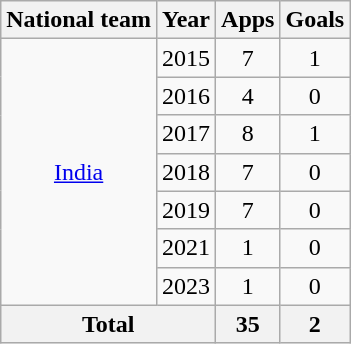<table class="wikitable" style="text-align: center;">
<tr>
<th>National team</th>
<th>Year</th>
<th>Apps</th>
<th>Goals</th>
</tr>
<tr>
<td rowspan="7"><a href='#'>India</a></td>
<td>2015</td>
<td>7</td>
<td>1</td>
</tr>
<tr>
<td>2016</td>
<td>4</td>
<td>0</td>
</tr>
<tr>
<td>2017</td>
<td>8</td>
<td>1</td>
</tr>
<tr>
<td>2018</td>
<td>7</td>
<td>0</td>
</tr>
<tr>
<td>2019</td>
<td>7</td>
<td>0</td>
</tr>
<tr>
<td>2021</td>
<td>1</td>
<td>0</td>
</tr>
<tr>
<td>2023</td>
<td>1</td>
<td>0</td>
</tr>
<tr>
<th colspan="2">Total</th>
<th>35</th>
<th>2</th>
</tr>
</table>
